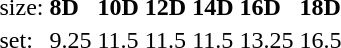<table style="margin-left:40px;">
<tr>
<td>size:</td>
<td><strong>8D</strong></td>
<td><strong>10D</strong></td>
<td><strong>12D</strong></td>
<td><strong>14D</strong></td>
<td><strong>16D</strong></td>
<td><strong>18D</strong></td>
</tr>
<tr>
<td>set:</td>
<td>9.25</td>
<td>11.5</td>
<td>11.5</td>
<td>11.5</td>
<td>13.25</td>
<td>16.5</td>
</tr>
</table>
